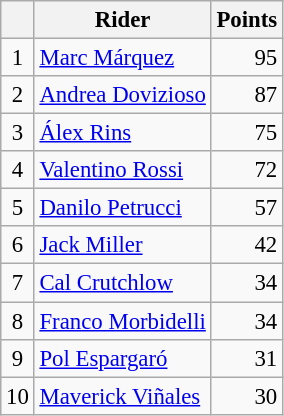<table class="wikitable" style="font-size: 95%;">
<tr>
<th></th>
<th>Rider</th>
<th>Points</th>
</tr>
<tr>
<td align=center>1</td>
<td> <a href='#'>Marc Márquez</a></td>
<td align=right>95</td>
</tr>
<tr>
<td align=center>2</td>
<td> <a href='#'>Andrea Dovizioso</a></td>
<td align=right>87</td>
</tr>
<tr>
<td align=center>3</td>
<td> <a href='#'>Álex Rins</a></td>
<td align=right>75</td>
</tr>
<tr>
<td align=center>4</td>
<td> <a href='#'>Valentino Rossi</a></td>
<td align=right>72</td>
</tr>
<tr>
<td align=center>5</td>
<td> <a href='#'>Danilo Petrucci</a></td>
<td align=right>57</td>
</tr>
<tr>
<td align=center>6</td>
<td> <a href='#'>Jack Miller</a></td>
<td align=right>42</td>
</tr>
<tr>
<td align=center>7</td>
<td> <a href='#'>Cal Crutchlow</a></td>
<td align=right>34</td>
</tr>
<tr>
<td align=center>8</td>
<td> <a href='#'>Franco Morbidelli</a></td>
<td align=right>34</td>
</tr>
<tr>
<td align=center>9</td>
<td> <a href='#'>Pol Espargaró</a></td>
<td align=right>31</td>
</tr>
<tr>
<td align=center>10</td>
<td> <a href='#'>Maverick Viñales</a></td>
<td align=right>30</td>
</tr>
</table>
